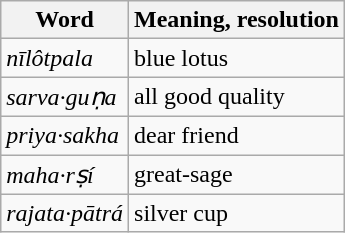<table class="wikitable">
<tr>
<th>Word</th>
<th>Meaning, resolution</th>
</tr>
<tr>
<td><em>nīlôtpala</em></td>
<td>blue lotus</td>
</tr>
<tr>
<td><em>sarva·guṇa</em></td>
<td>all good quality</td>
</tr>
<tr>
<td><em>priya·sakha</em></td>
<td>dear friend</td>
</tr>
<tr>
<td><em>maha·rṣí</em></td>
<td>great-sage</td>
</tr>
<tr>
<td><em>rajata·pātrá</em></td>
<td>silver cup</td>
</tr>
</table>
